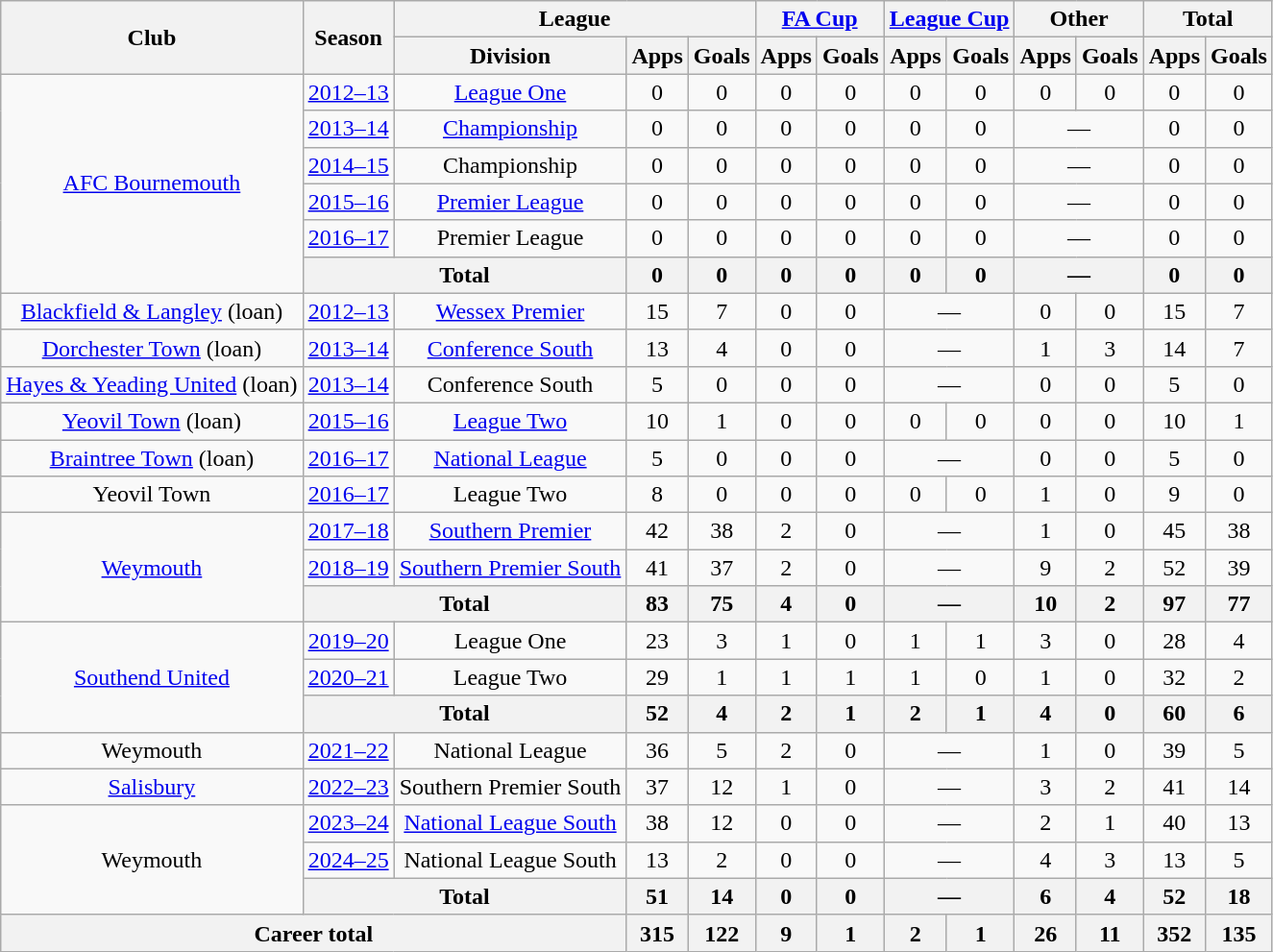<table class=wikitable style="text-align: center">
<tr>
<th rowspan=2>Club</th>
<th rowspan=2>Season</th>
<th colspan=3>League</th>
<th colspan=2><a href='#'>FA Cup</a></th>
<th colspan=2><a href='#'>League Cup</a></th>
<th colspan=2>Other</th>
<th colspan=2>Total</th>
</tr>
<tr>
<th>Division</th>
<th>Apps</th>
<th>Goals</th>
<th>Apps</th>
<th>Goals</th>
<th>Apps</th>
<th>Goals</th>
<th>Apps</th>
<th>Goals</th>
<th>Apps</th>
<th>Goals</th>
</tr>
<tr>
<td rowspan=6><a href='#'>AFC Bournemouth</a></td>
<td><a href='#'>2012–13</a></td>
<td><a href='#'>League One</a></td>
<td>0</td>
<td>0</td>
<td>0</td>
<td>0</td>
<td>0</td>
<td>0</td>
<td>0</td>
<td>0</td>
<td>0</td>
<td>0</td>
</tr>
<tr>
<td><a href='#'>2013–14</a></td>
<td><a href='#'>Championship</a></td>
<td>0</td>
<td>0</td>
<td>0</td>
<td>0</td>
<td>0</td>
<td>0</td>
<td colspan=2>—</td>
<td>0</td>
<td>0</td>
</tr>
<tr>
<td><a href='#'>2014–15</a></td>
<td>Championship</td>
<td>0</td>
<td>0</td>
<td>0</td>
<td>0</td>
<td>0</td>
<td>0</td>
<td colspan=2>—</td>
<td>0</td>
<td>0</td>
</tr>
<tr>
<td><a href='#'>2015–16</a></td>
<td><a href='#'>Premier League</a></td>
<td>0</td>
<td>0</td>
<td>0</td>
<td>0</td>
<td>0</td>
<td>0</td>
<td colspan=2>—</td>
<td>0</td>
<td>0</td>
</tr>
<tr>
<td><a href='#'>2016–17</a></td>
<td>Premier League</td>
<td>0</td>
<td>0</td>
<td>0</td>
<td>0</td>
<td>0</td>
<td>0</td>
<td colspan=2>—</td>
<td>0</td>
<td>0</td>
</tr>
<tr>
<th colspan=2>Total</th>
<th>0</th>
<th>0</th>
<th>0</th>
<th>0</th>
<th>0</th>
<th>0</th>
<th colspan=2>—</th>
<th>0</th>
<th>0</th>
</tr>
<tr>
<td><a href='#'>Blackfield & Langley</a> (loan)</td>
<td><a href='#'>2012–13</a></td>
<td><a href='#'>Wessex Premier</a></td>
<td>15</td>
<td>7</td>
<td>0</td>
<td>0</td>
<td colspan=2>—</td>
<td>0</td>
<td>0</td>
<td>15</td>
<td>7</td>
</tr>
<tr>
<td><a href='#'>Dorchester Town</a> (loan)</td>
<td><a href='#'>2013–14</a></td>
<td><a href='#'>Conference South</a></td>
<td>13</td>
<td>4</td>
<td>0</td>
<td>0</td>
<td colspan=2>—</td>
<td>1</td>
<td>3</td>
<td>14</td>
<td>7</td>
</tr>
<tr>
<td><a href='#'>Hayes & Yeading United</a> (loan)</td>
<td><a href='#'>2013–14</a></td>
<td>Conference South</td>
<td>5</td>
<td>0</td>
<td>0</td>
<td>0</td>
<td colspan=2>—</td>
<td>0</td>
<td>0</td>
<td>5</td>
<td>0</td>
</tr>
<tr>
<td><a href='#'>Yeovil Town</a> (loan)</td>
<td><a href='#'>2015–16</a></td>
<td><a href='#'>League Two</a></td>
<td>10</td>
<td>1</td>
<td>0</td>
<td>0</td>
<td>0</td>
<td>0</td>
<td>0</td>
<td>0</td>
<td>10</td>
<td>1</td>
</tr>
<tr>
<td><a href='#'>Braintree Town</a> (loan)</td>
<td><a href='#'>2016–17</a></td>
<td><a href='#'>National League</a></td>
<td>5</td>
<td>0</td>
<td>0</td>
<td>0</td>
<td colspan=2>—</td>
<td>0</td>
<td>0</td>
<td>5</td>
<td>0</td>
</tr>
<tr>
<td>Yeovil Town</td>
<td><a href='#'>2016–17</a></td>
<td>League Two</td>
<td>8</td>
<td>0</td>
<td>0</td>
<td>0</td>
<td>0</td>
<td>0</td>
<td>1</td>
<td>0</td>
<td>9</td>
<td>0</td>
</tr>
<tr>
<td rowspan=3><a href='#'>Weymouth</a></td>
<td><a href='#'>2017–18</a></td>
<td><a href='#'>Southern Premier</a></td>
<td>42</td>
<td>38</td>
<td>2</td>
<td>0</td>
<td colspan=2>—</td>
<td>1</td>
<td>0</td>
<td>45</td>
<td>38</td>
</tr>
<tr>
<td><a href='#'>2018–19</a></td>
<td><a href='#'>Southern Premier South</a></td>
<td>41</td>
<td>37</td>
<td>2</td>
<td>0</td>
<td colspan=2>—</td>
<td>9</td>
<td>2</td>
<td>52</td>
<td>39</td>
</tr>
<tr>
<th colspan=2>Total</th>
<th>83</th>
<th>75</th>
<th>4</th>
<th>0</th>
<th colspan=2>—</th>
<th>10</th>
<th>2</th>
<th>97</th>
<th>77</th>
</tr>
<tr>
<td rowspan=3><a href='#'>Southend United</a></td>
<td><a href='#'>2019–20</a></td>
<td>League One</td>
<td>23</td>
<td>3</td>
<td>1</td>
<td>0</td>
<td>1</td>
<td>1</td>
<td>3</td>
<td>0</td>
<td>28</td>
<td>4</td>
</tr>
<tr>
<td><a href='#'>2020–21</a></td>
<td>League Two</td>
<td>29</td>
<td>1</td>
<td>1</td>
<td>1</td>
<td>1</td>
<td>0</td>
<td>1</td>
<td>0</td>
<td>32</td>
<td>2</td>
</tr>
<tr>
<th colspan=2>Total</th>
<th>52</th>
<th>4</th>
<th>2</th>
<th>1</th>
<th>2</th>
<th>1</th>
<th>4</th>
<th>0</th>
<th>60</th>
<th>6</th>
</tr>
<tr>
<td>Weymouth</td>
<td><a href='#'>2021–22</a></td>
<td>National League</td>
<td>36</td>
<td>5</td>
<td>2</td>
<td>0</td>
<td colspan=2>—</td>
<td>1</td>
<td>0</td>
<td>39</td>
<td>5</td>
</tr>
<tr>
<td><a href='#'>Salisbury</a></td>
<td><a href='#'>2022–23</a></td>
<td>Southern Premier South</td>
<td>37</td>
<td>12</td>
<td>1</td>
<td>0</td>
<td colspan=2>—</td>
<td>3</td>
<td>2</td>
<td>41</td>
<td>14</td>
</tr>
<tr>
<td rowspan=3>Weymouth</td>
<td><a href='#'>2023–24</a></td>
<td><a href='#'>National League South</a></td>
<td>38</td>
<td>12</td>
<td>0</td>
<td>0</td>
<td colspan=2>—</td>
<td>2</td>
<td>1</td>
<td>40</td>
<td>13</td>
</tr>
<tr>
<td><a href='#'>2024–25</a></td>
<td>National League South</td>
<td>13</td>
<td>2</td>
<td>0</td>
<td>0</td>
<td colspan=2>—</td>
<td>4</td>
<td>3</td>
<td>13</td>
<td>5</td>
</tr>
<tr>
<th colspan=2>Total</th>
<th>51</th>
<th>14</th>
<th>0</th>
<th>0</th>
<th colspan=2>—</th>
<th>6</th>
<th>4</th>
<th>52</th>
<th>18</th>
</tr>
<tr>
<th colspan=3>Career total</th>
<th>315</th>
<th>122</th>
<th>9</th>
<th>1</th>
<th>2</th>
<th>1</th>
<th>26</th>
<th>11</th>
<th>352</th>
<th>135</th>
</tr>
</table>
